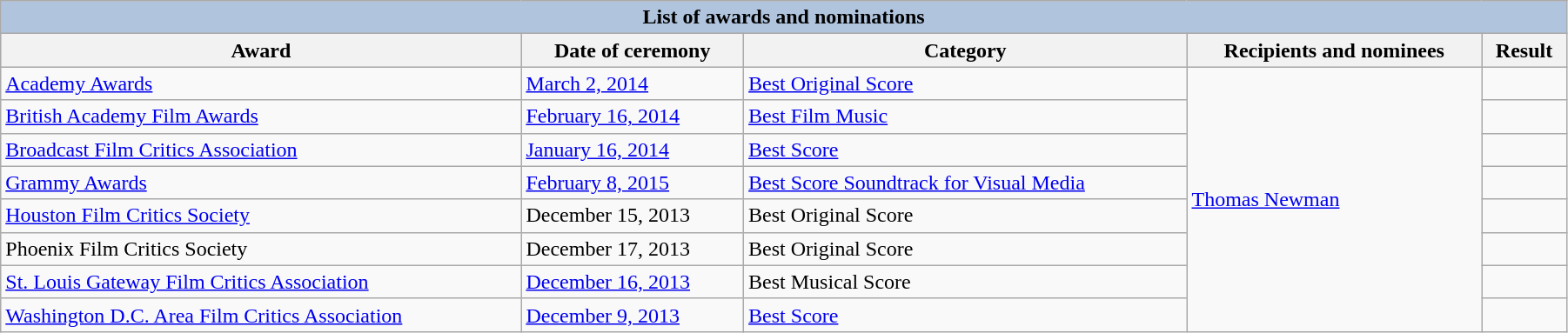<table class="wikitable sortable" width="95%">
<tr style="background:#ccc; text-align:center;">
<th colspan="5" style="background: LightSteelBlue;">List of awards and nominations</th>
</tr>
<tr style="background:#ccc; text-align:center;">
<th>Award</th>
<th>Date of ceremony</th>
<th>Category</th>
<th>Recipients and nominees</th>
<th>Result</th>
</tr>
<tr>
<td><a href='#'>Academy Awards</a></td>
<td><a href='#'>March 2, 2014</a></td>
<td><a href='#'>Best Original Score</a></td>
<td rowspan="8"><a href='#'>Thomas Newman</a></td>
<td></td>
</tr>
<tr>
<td><a href='#'>British Academy Film Awards</a></td>
<td><a href='#'>February 16, 2014</a></td>
<td><a href='#'>Best Film Music</a></td>
<td></td>
</tr>
<tr>
<td><a href='#'>Broadcast Film Critics Association</a></td>
<td><a href='#'>January 16, 2014</a></td>
<td><a href='#'>Best Score</a></td>
<td></td>
</tr>
<tr>
<td><a href='#'>Grammy Awards</a></td>
<td><a href='#'>February 8, 2015</a></td>
<td><a href='#'>Best Score Soundtrack for Visual Media</a></td>
<td></td>
</tr>
<tr>
<td><a href='#'>Houston Film Critics Society</a></td>
<td>December 15, 2013</td>
<td>Best Original Score</td>
<td></td>
</tr>
<tr>
<td>Phoenix Film Critics Society</td>
<td>December 17, 2013</td>
<td>Best Original Score</td>
<td></td>
</tr>
<tr>
<td><a href='#'>St. Louis Gateway Film Critics Association</a></td>
<td><a href='#'>December 16, 2013</a></td>
<td>Best Musical Score</td>
<td></td>
</tr>
<tr>
<td><a href='#'>Washington D.C. Area Film Critics Association</a></td>
<td><a href='#'>December 9, 2013</a></td>
<td><a href='#'>Best Score</a></td>
<td></td>
</tr>
</table>
